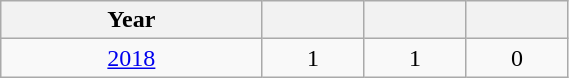<table class="wikitable" width=30% style="font-size:100%; text-align:center;">
<tr>
<th>Year</th>
<th></th>
<th></th>
<th></th>
</tr>
<tr>
<td><a href='#'>2018</a></td>
<td>1</td>
<td>1</td>
<td>0</td>
</tr>
</table>
